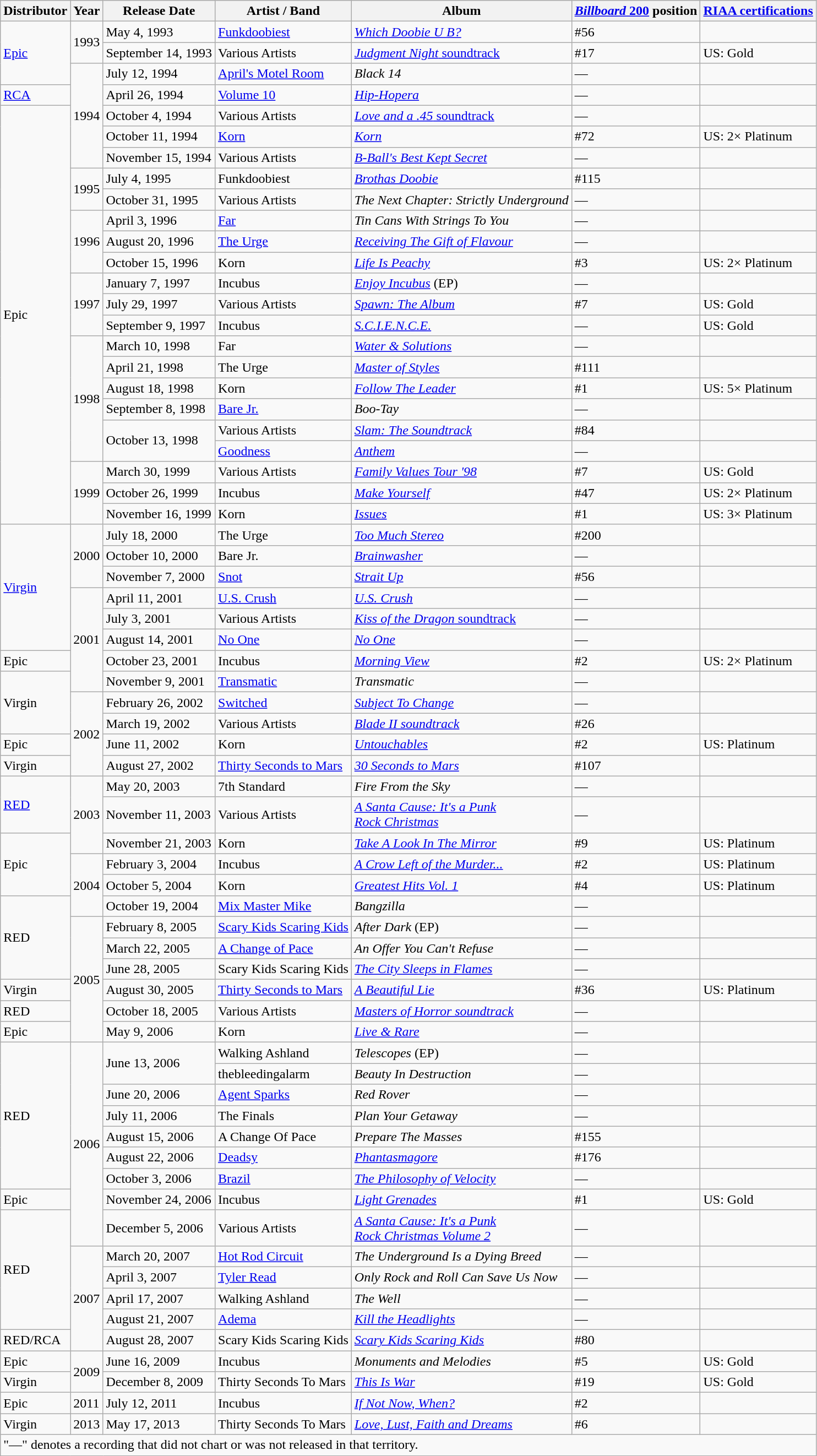<table class="wikitable sortable">
<tr>
<th>Distributor</th>
<th>Year</th>
<th>Release Date</th>
<th>Artist / Band</th>
<th>Album</th>
<th><a href='#'><em>Billboard</em> 200</a> position</th>
<th><a href='#'>RIAA certifications</a></th>
</tr>
<tr>
<td rowspan="3"><a href='#'>Epic</a></td>
<td rowspan="2">1993</td>
<td>May 4, 1993</td>
<td><a href='#'>Funkdoobiest</a></td>
<td><em><a href='#'>Which Doobie U B?</a></em></td>
<td>#56</td>
<td></td>
</tr>
<tr>
<td>September 14, 1993</td>
<td>Various Artists</td>
<td><a href='#'><em>Judgment Night</em> soundtrack</a></td>
<td>#17</td>
<td>US: Gold</td>
</tr>
<tr>
<td rowspan="5">1994</td>
<td>July 12, 1994</td>
<td><a href='#'>April's Motel Room</a></td>
<td><em>Black 14</em></td>
<td>—</td>
<td></td>
</tr>
<tr>
<td><a href='#'>RCA</a></td>
<td>April 26, 1994</td>
<td><a href='#'>Volume 10</a></td>
<td><em><a href='#'>Hip-Hopera</a></em></td>
<td>—</td>
<td></td>
</tr>
<tr>
<td rowspan="20">Epic</td>
<td>October 4, 1994</td>
<td>Various Artists</td>
<td><a href='#'><em>Love and a .45</em> soundtrack</a></td>
<td>—</td>
<td></td>
</tr>
<tr>
<td>October 11, 1994</td>
<td><a href='#'>Korn</a></td>
<td><em><a href='#'>Korn</a></em></td>
<td>#72</td>
<td>US: 2× Platinum</td>
</tr>
<tr>
<td>November 15, 1994</td>
<td>Various Artists</td>
<td><em><a href='#'>B-Ball's Best Kept Secret</a></em></td>
<td>—</td>
<td></td>
</tr>
<tr>
<td rowspan="2">1995</td>
<td>July 4, 1995</td>
<td>Funkdoobiest</td>
<td><em><a href='#'>Brothas Doobie</a></em></td>
<td>#115</td>
<td></td>
</tr>
<tr>
<td>October 31, 1995</td>
<td>Various Artists</td>
<td><em>The Next Chapter: Strictly Underground</em></td>
<td>—</td>
<td></td>
</tr>
<tr>
<td rowspan="3">1996</td>
<td>April 3, 1996</td>
<td><a href='#'>Far</a></td>
<td><em>Tin Cans With Strings To You</em></td>
<td>—</td>
<td></td>
</tr>
<tr>
<td>August 20, 1996</td>
<td><a href='#'>The Urge</a></td>
<td><em><a href='#'>Receiving The Gift of Flavour</a></em></td>
<td>—</td>
<td></td>
</tr>
<tr>
<td>October 15, 1996</td>
<td>Korn</td>
<td><em><a href='#'>Life Is Peachy</a></em></td>
<td>#3</td>
<td>US: 2× Platinum</td>
</tr>
<tr>
<td rowspan="3">1997</td>
<td>January 7, 1997</td>
<td>Incubus</td>
<td><em><a href='#'>Enjoy Incubus</a></em> (EP)</td>
<td>—</td>
<td></td>
</tr>
<tr>
<td>July 29, 1997</td>
<td>Various Artists</td>
<td><em><a href='#'>Spawn: The Album</a></em></td>
<td>#7</td>
<td>US: Gold</td>
</tr>
<tr>
<td>September 9, 1997</td>
<td>Incubus</td>
<td><em><a href='#'>S.C.I.E.N.C.E.</a></em></td>
<td>—</td>
<td>US: Gold</td>
</tr>
<tr>
<td rowspan="6">1998</td>
<td>March 10, 1998</td>
<td>Far</td>
<td><em><a href='#'>Water & Solutions</a></em></td>
<td>—</td>
<td></td>
</tr>
<tr>
<td>April 21, 1998</td>
<td>The Urge</td>
<td><em><a href='#'>Master of Styles</a></em></td>
<td>#111</td>
<td></td>
</tr>
<tr>
<td>August 18, 1998</td>
<td>Korn</td>
<td><em><a href='#'>Follow The Leader</a></em></td>
<td>#1</td>
<td>US: 5× Platinum</td>
</tr>
<tr>
<td>September 8, 1998</td>
<td><a href='#'>Bare Jr.</a></td>
<td><em>Boo-Tay</em></td>
<td>—</td>
<td></td>
</tr>
<tr>
<td rowspan="2">October 13, 1998</td>
<td>Various Artists</td>
<td><em><a href='#'>Slam: The Soundtrack</a></em></td>
<td>#84</td>
<td></td>
</tr>
<tr>
<td><a href='#'>Goodness</a></td>
<td><em><a href='#'>Anthem</a></em></td>
<td>—</td>
<td></td>
</tr>
<tr>
<td rowspan="3">1999</td>
<td>March 30, 1999</td>
<td>Various Artists</td>
<td><em><a href='#'>Family Values Tour '98</a></em></td>
<td>#7</td>
<td>US: Gold</td>
</tr>
<tr>
<td>October 26, 1999</td>
<td>Incubus</td>
<td><em><a href='#'>Make Yourself</a></em></td>
<td>#47</td>
<td>US: 2× Platinum</td>
</tr>
<tr>
<td>November 16, 1999</td>
<td>Korn</td>
<td><em><a href='#'>Issues</a></em></td>
<td>#1</td>
<td>US: 3× Platinum</td>
</tr>
<tr>
<td rowspan="6"><a href='#'>Virgin</a></td>
<td rowspan="3">2000</td>
<td>July 18, 2000</td>
<td>The Urge</td>
<td><em><a href='#'>Too Much Stereo</a></em></td>
<td>#200</td>
<td></td>
</tr>
<tr>
<td>October 10, 2000</td>
<td>Bare Jr.</td>
<td><em><a href='#'>Brainwasher</a></em></td>
<td>—</td>
<td></td>
</tr>
<tr>
<td>November 7, 2000</td>
<td><a href='#'>Snot</a></td>
<td><em><a href='#'>Strait Up</a></em></td>
<td>#56</td>
<td></td>
</tr>
<tr>
<td rowspan="5">2001</td>
<td>April 11, 2001</td>
<td><a href='#'>U.S. Crush</a></td>
<td><em><a href='#'>U.S. Crush</a></em></td>
<td>—</td>
<td></td>
</tr>
<tr>
<td>July 3, 2001</td>
<td>Various Artists</td>
<td><a href='#'><em>Kiss of the Dragon</em> soundtrack</a></td>
<td>—</td>
<td></td>
</tr>
<tr>
<td>August 14, 2001</td>
<td><a href='#'>No One</a></td>
<td><em><a href='#'>No One</a></em></td>
<td>—</td>
<td></td>
</tr>
<tr>
<td>Epic</td>
<td>October 23, 2001</td>
<td>Incubus</td>
<td><em><a href='#'>Morning View</a></em></td>
<td>#2</td>
<td>US: 2× Platinum</td>
</tr>
<tr>
<td rowspan="3">Virgin</td>
<td>November 9, 2001</td>
<td><a href='#'>Transmatic</a></td>
<td><em>Transmatic</em></td>
<td>—</td>
<td></td>
</tr>
<tr>
<td rowspan="4">2002</td>
<td>February 26, 2002</td>
<td><a href='#'>Switched</a></td>
<td><em><a href='#'>Subject To Change</a></em></td>
<td>—</td>
<td></td>
</tr>
<tr>
<td>March 19, 2002</td>
<td>Various Artists</td>
<td><em><a href='#'>Blade II soundtrack</a></em></td>
<td>#26</td>
<td></td>
</tr>
<tr>
<td>Epic</td>
<td>June 11, 2002</td>
<td>Korn</td>
<td><em><a href='#'>Untouchables</a></em></td>
<td>#2</td>
<td>US: Platinum</td>
</tr>
<tr>
<td>Virgin</td>
<td>August 27, 2002</td>
<td><a href='#'>Thirty Seconds to Mars</a></td>
<td><em><a href='#'>30 Seconds to Mars</a></em></td>
<td>#107</td>
<td></td>
</tr>
<tr>
<td rowspan="2"><a href='#'>RED</a></td>
<td rowspan="3">2003</td>
<td>May 20, 2003</td>
<td>7th Standard</td>
<td><em>Fire From the Sky</em></td>
<td>—</td>
<td></td>
</tr>
<tr>
<td>November 11, 2003</td>
<td>Various Artists</td>
<td><em><a href='#'>A Santa Cause: It's a Punk<br> Rock Christmas</a></em></td>
<td>—</td>
<td></td>
</tr>
<tr>
<td rowspan="3">Epic</td>
<td>November 21, 2003</td>
<td>Korn</td>
<td><em><a href='#'>Take A Look In The Mirror</a></em></td>
<td>#9</td>
<td>US: Platinum</td>
</tr>
<tr>
<td rowspan="3">2004</td>
<td>February 3, 2004</td>
<td>Incubus</td>
<td><em><a href='#'>A Crow Left of the Murder...</a></em></td>
<td>#2</td>
<td>US: Platinum</td>
</tr>
<tr>
<td>October 5, 2004</td>
<td>Korn</td>
<td><em><a href='#'>Greatest Hits Vol. 1</a></em></td>
<td>#4</td>
<td>US: Platinum</td>
</tr>
<tr>
<td rowspan="4">RED</td>
<td>October 19, 2004</td>
<td><a href='#'>Mix Master Mike</a></td>
<td><em>Bangzilla</em></td>
<td>—</td>
<td></td>
</tr>
<tr>
<td rowspan="6">2005</td>
<td>February 8, 2005</td>
<td><a href='#'>Scary Kids Scaring Kids</a></td>
<td><em>After Dark</em> (EP)</td>
<td>—</td>
<td></td>
</tr>
<tr>
<td>March 22, 2005</td>
<td><a href='#'>A Change of Pace</a></td>
<td><em>An Offer You Can't Refuse</em></td>
<td>—</td>
<td></td>
</tr>
<tr>
<td>June 28, 2005</td>
<td>Scary Kids Scaring Kids</td>
<td><em><a href='#'>The City Sleeps in Flames</a></em></td>
<td>—</td>
<td></td>
</tr>
<tr>
<td>Virgin</td>
<td>August 30, 2005</td>
<td><a href='#'>Thirty Seconds to Mars</a></td>
<td><em><a href='#'>A Beautiful Lie</a></em></td>
<td>#36</td>
<td>US: Platinum</td>
</tr>
<tr>
<td>RED</td>
<td>October 18, 2005</td>
<td>Various Artists</td>
<td><em><a href='#'>Masters of Horror soundtrack</a></em></td>
<td>—</td>
<td></td>
</tr>
<tr>
<td>Epic</td>
<td>May 9, 2006</td>
<td>Korn</td>
<td><em><a href='#'>Live & Rare</a></em></td>
<td>—</td>
<td></td>
</tr>
<tr>
<td rowspan="7">RED</td>
<td rowspan="9">2006</td>
<td rowspan="2">June 13, 2006</td>
<td>Walking Ashland</td>
<td><em>Telescopes</em> (EP)</td>
<td>—</td>
<td></td>
</tr>
<tr>
<td>thebleedingalarm</td>
<td><em>Beauty In Destruction</em></td>
<td>—</td>
<td></td>
</tr>
<tr>
<td>June 20, 2006</td>
<td><a href='#'>Agent Sparks</a></td>
<td><em>Red Rover</em></td>
<td>—</td>
<td></td>
</tr>
<tr>
<td>July 11, 2006</td>
<td>The Finals</td>
<td><em>Plan Your Getaway</em></td>
<td>—</td>
<td></td>
</tr>
<tr>
<td>August 15, 2006</td>
<td>A Change Of Pace</td>
<td><em>Prepare The Masses</em></td>
<td>#155</td>
<td></td>
</tr>
<tr>
<td>August 22, 2006</td>
<td><a href='#'>Deadsy</a></td>
<td><em><a href='#'>Phantasmagore</a></em></td>
<td>#176</td>
<td></td>
</tr>
<tr>
<td>October 3, 2006</td>
<td><a href='#'>Brazil</a></td>
<td><em><a href='#'>The Philosophy of Velocity</a></em></td>
<td>—</td>
<td></td>
</tr>
<tr>
<td>Epic</td>
<td>November 24, 2006</td>
<td>Incubus</td>
<td><em><a href='#'>Light Grenades</a></em></td>
<td>#1</td>
<td>US: Gold</td>
</tr>
<tr>
<td rowspan="5">RED</td>
<td>December 5, 2006</td>
<td>Various Artists</td>
<td><em><a href='#'>A Santa Cause: It's a Punk<br> Rock Christmas Volume 2</a></em></td>
<td>—</td>
<td></td>
</tr>
<tr>
<td rowspan="5">2007</td>
<td>March 20, 2007</td>
<td><a href='#'>Hot Rod Circuit</a></td>
<td><em>The Underground Is a Dying Breed</em></td>
<td>—</td>
<td></td>
</tr>
<tr>
<td>April 3, 2007</td>
<td><a href='#'>Tyler Read</a></td>
<td><em>Only Rock and Roll Can Save Us Now</em></td>
<td>—</td>
<td></td>
</tr>
<tr>
<td>April 17, 2007</td>
<td>Walking Ashland</td>
<td><em>The Well</em></td>
<td>—</td>
<td></td>
</tr>
<tr>
<td>August 21, 2007</td>
<td><a href='#'>Adema</a></td>
<td><em><a href='#'>Kill the Headlights</a></em></td>
<td>—</td>
<td></td>
</tr>
<tr>
<td>RED/RCA</td>
<td>August 28, 2007</td>
<td>Scary Kids Scaring Kids</td>
<td><em><a href='#'>Scary Kids Scaring Kids</a></em></td>
<td>#80</td>
<td></td>
</tr>
<tr>
<td>Epic</td>
<td rowspan="2">2009</td>
<td>June 16, 2009</td>
<td>Incubus</td>
<td><em>Monuments and Melodies</em></td>
<td>#5</td>
<td>US: Gold</td>
</tr>
<tr>
<td>Virgin</td>
<td>December 8, 2009</td>
<td>Thirty Seconds To Mars</td>
<td><em><a href='#'>This Is War</a></em></td>
<td>#19</td>
<td>US: Gold</td>
</tr>
<tr>
<td>Epic</td>
<td>2011</td>
<td>July 12, 2011</td>
<td>Incubus</td>
<td><em><a href='#'>If Not Now, When?</a></em></td>
<td>#2</td>
<td></td>
</tr>
<tr>
<td>Virgin</td>
<td>2013</td>
<td>May 17, 2013</td>
<td>Thirty Seconds To Mars</td>
<td><em><a href='#'>Love, Lust, Faith and Dreams</a></em></td>
<td>#6</td>
<td></td>
</tr>
<tr>
<td colspan="7">"—" denotes a recording that did not chart or was not released in that territory.</td>
</tr>
</table>
